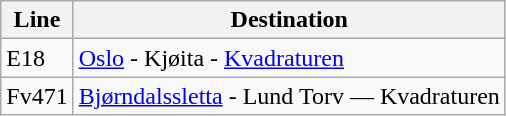<table class="wikitable sortable">
<tr>
<th>Line</th>
<th>Destination</th>
</tr>
<tr>
<td>E18</td>
<td><a href='#'>Oslo</a> - Kjøita - <a href='#'>Kvadraturen</a></td>
</tr>
<tr>
<td>Fv471</td>
<td><a href='#'>Bjørndalssletta</a> - Lund Torv — Kvadraturen</td>
</tr>
</table>
